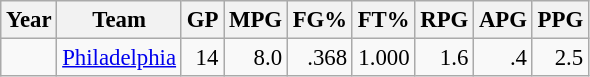<table class="wikitable sortable" style="font-size:95%; text-align:right;">
<tr>
<th>Year</th>
<th>Team</th>
<th>GP</th>
<th>MPG</th>
<th>FG%</th>
<th>FT%</th>
<th>RPG</th>
<th>APG</th>
<th>PPG</th>
</tr>
<tr>
<td style="text-align:left;"></td>
<td style="text-align:left;"><a href='#'>Philadelphia</a></td>
<td>14</td>
<td>8.0</td>
<td>.368</td>
<td>1.000</td>
<td>1.6</td>
<td>.4</td>
<td>2.5</td>
</tr>
</table>
